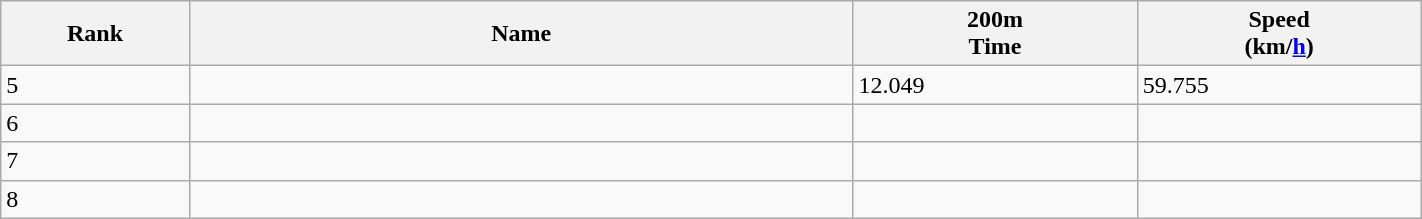<table class="wikitable" width=75%>
<tr>
<th width=20>Rank</th>
<th width=150>Name</th>
<th width=60>200m<br>Time</th>
<th width=60>Speed<br>(km/<a href='#'>h</a>)</th>
</tr>
<tr>
<td>5</td>
<td></td>
<td>12.049</td>
<td>59.755</td>
</tr>
<tr>
<td>6</td>
<td></td>
<td></td>
<td></td>
</tr>
<tr>
<td>7</td>
<td></td>
<td></td>
<td></td>
</tr>
<tr>
<td>8</td>
<td></td>
<td></td>
<td></td>
</tr>
</table>
